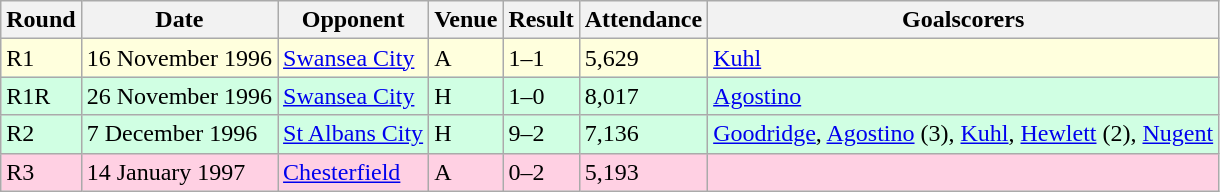<table class="wikitable">
<tr>
<th>Round</th>
<th>Date</th>
<th>Opponent</th>
<th>Venue</th>
<th>Result</th>
<th>Attendance</th>
<th>Goalscorers</th>
</tr>
<tr style="background:#ffd;">
<td>R1</td>
<td>16 November 1996</td>
<td><a href='#'>Swansea City</a></td>
<td>A</td>
<td>1–1</td>
<td>5,629</td>
<td><a href='#'>Kuhl</a></td>
</tr>
<tr style="background:#d0ffe3;">
<td>R1R</td>
<td>26 November 1996</td>
<td><a href='#'>Swansea City</a></td>
<td>H</td>
<td>1–0</td>
<td>8,017</td>
<td><a href='#'>Agostino</a></td>
</tr>
<tr style="background:#d0ffe3;">
<td>R2</td>
<td>7 December 1996</td>
<td><a href='#'>St Albans City</a></td>
<td>H</td>
<td>9–2</td>
<td>7,136</td>
<td><a href='#'>Goodridge</a>, <a href='#'>Agostino</a> (3), <a href='#'>Kuhl</a>, <a href='#'>Hewlett</a> (2), <a href='#'>Nugent</a></td>
</tr>
<tr style="background:#ffd0e3;">
<td>R3</td>
<td>14 January 1997</td>
<td><a href='#'>Chesterfield</a></td>
<td>A</td>
<td>0–2</td>
<td>5,193</td>
<td></td>
</tr>
</table>
